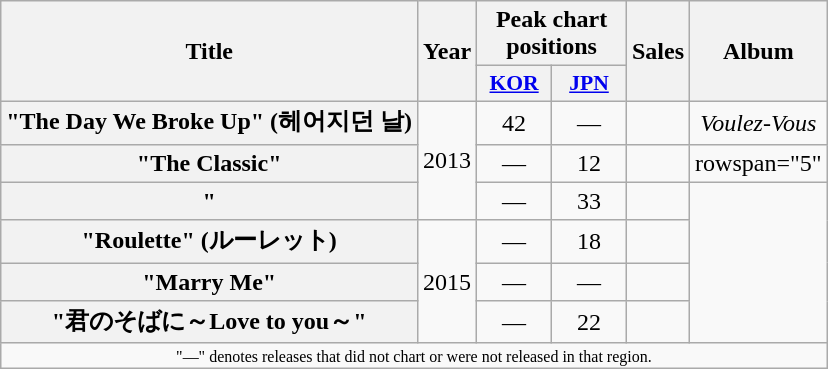<table class="wikitable plainrowheaders" style="text-align:center;">
<tr>
<th scope="col" rowspan="2">Title</th>
<th scope="col" rowspan="2">Year</th>
<th scope="col" colspan="2">Peak chart positions</th>
<th scope="col" rowspan="2">Sales</th>
<th scope="col" rowspan="2">Album</th>
</tr>
<tr>
<th scope="col" style="width:3em;font-size:90%"><a href='#'>KOR</a><br></th>
<th scope="col" style="width:3em;font-size:90%"><a href='#'>JPN</a><br></th>
</tr>
<tr>
<th scope="row">"The Day We Broke Up" (헤어지던 날) </th>
<td rowspan="3">2013</td>
<td>42</td>
<td>—</td>
<td></td>
<td><em>Voulez-Vous</em></td>
</tr>
<tr>
<th scope="row">"The Classic" </th>
<td>—</td>
<td>12</td>
<td></td>
<td>rowspan="5" </td>
</tr>
<tr>
<th scope="row">" </th>
<td>—</td>
<td>33</td>
<td></td>
</tr>
<tr>
<th scope="row">"Roulette" (ルーレット) </th>
<td rowspan="3">2015</td>
<td>—</td>
<td>18</td>
<td></td>
</tr>
<tr>
<th scope="row">"Marry Me" </th>
<td>—</td>
<td>—</td>
<td></td>
</tr>
<tr>
<th scope="row">"君のそばに～Love to you～" </th>
<td>—</td>
<td>22</td>
<td></td>
</tr>
<tr>
<td colspan="6" style="font-size:8pt;">"—" denotes releases that did not chart or were not released in that region.</td>
</tr>
</table>
